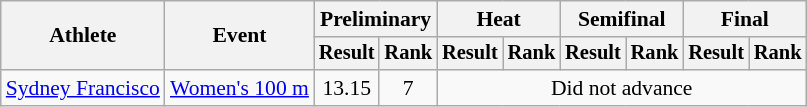<table class="wikitable" style="font-size:90%">
<tr>
<th rowspan="2">Athlete</th>
<th rowspan="2">Event</th>
<th colspan="2">Preliminary</th>
<th colspan="2">Heat</th>
<th colspan="2">Semifinal</th>
<th colspan="2">Final</th>
</tr>
<tr style="font-size:95%">
<th>Result</th>
<th>Rank</th>
<th>Result</th>
<th>Rank</th>
<th>Result</th>
<th>Rank</th>
<th>Result</th>
<th>Rank</th>
</tr>
<tr align=center>
<td align=left><a href='#'>Sydney Francisco</a></td>
<td align=left><a href='#'>Women's 100 m</a></td>
<td>13.15</td>
<td>7</td>
<td colspan=6>Did not advance</td>
</tr>
</table>
